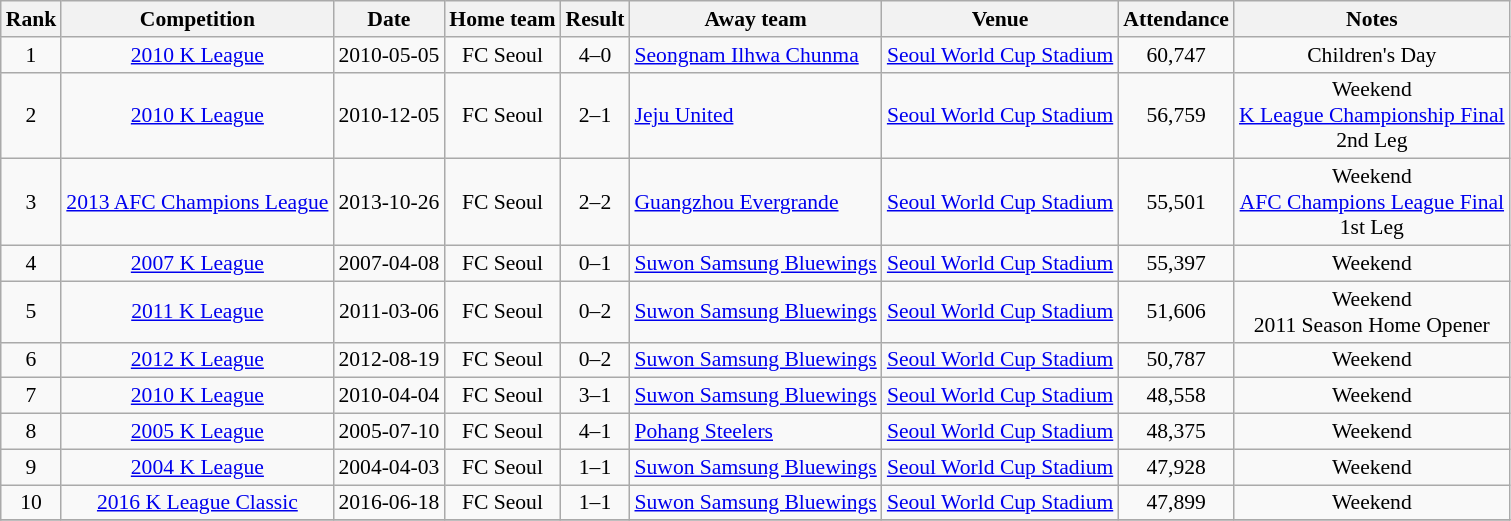<table class="wikitable" style="text-align:center; font-size:90%">
<tr>
<th>Rank</th>
<th>Competition</th>
<th>Date</th>
<th>Home team</th>
<th>Result</th>
<th>Away team</th>
<th>Venue</th>
<th>Attendance</th>
<th>Notes</th>
</tr>
<tr>
<td>1</td>
<td><a href='#'>2010 K League</a></td>
<td>2010-05-05</td>
<td>FC Seoul</td>
<td>4–0</td>
<td align=left> <a href='#'>Seongnam Ilhwa Chunma</a></td>
<td><a href='#'>Seoul World Cup Stadium</a></td>
<td>60,747</td>
<td>Children's Day</td>
</tr>
<tr>
<td>2</td>
<td><a href='#'>2010 K League</a></td>
<td>2010-12-05</td>
<td>FC Seoul</td>
<td>2–1</td>
<td align=left> <a href='#'>Jeju United</a></td>
<td><a href='#'>Seoul World Cup Stadium</a></td>
<td>56,759</td>
<td>Weekend <br><a href='#'>K League Championship Final</a><br>2nd Leg</td>
</tr>
<tr>
<td>3</td>
<td><a href='#'>2013 AFC Champions League</a></td>
<td>2013-10-26</td>
<td>FC Seoul</td>
<td>2–2</td>
<td align=left> <a href='#'>Guangzhou Evergrande</a></td>
<td><a href='#'>Seoul World Cup Stadium</a></td>
<td>55,501</td>
<td>Weekend<br><a href='#'>AFC Champions League Final</a><br>1st Leg</td>
</tr>
<tr>
<td>4</td>
<td><a href='#'>2007 K League</a></td>
<td>2007-04-08</td>
<td>FC Seoul</td>
<td>0–1</td>
<td align=left> <a href='#'>Suwon Samsung Bluewings</a></td>
<td><a href='#'>Seoul World Cup Stadium</a></td>
<td>55,397</td>
<td>Weekend</td>
</tr>
<tr>
<td>5</td>
<td><a href='#'>2011 K League</a></td>
<td>2011-03-06</td>
<td>FC Seoul</td>
<td>0–2</td>
<td align=left> <a href='#'>Suwon Samsung Bluewings</a></td>
<td><a href='#'>Seoul World Cup Stadium</a></td>
<td>51,606</td>
<td>Weekend<br>2011 Season Home Opener</td>
</tr>
<tr>
<td>6</td>
<td><a href='#'>2012 K League</a></td>
<td>2012-08-19</td>
<td>FC Seoul</td>
<td>0–2</td>
<td align=left> <a href='#'>Suwon Samsung Bluewings</a></td>
<td><a href='#'>Seoul World Cup Stadium</a></td>
<td>50,787</td>
<td>Weekend</td>
</tr>
<tr>
<td>7</td>
<td><a href='#'>2010 K League</a></td>
<td>2010-04-04</td>
<td>FC Seoul</td>
<td>3–1</td>
<td align=left> <a href='#'>Suwon Samsung Bluewings</a></td>
<td><a href='#'>Seoul World Cup Stadium</a></td>
<td>48,558</td>
<td>Weekend</td>
</tr>
<tr>
<td>8</td>
<td><a href='#'>2005 K League</a></td>
<td>2005-07-10</td>
<td>FC Seoul</td>
<td>4–1</td>
<td align=left> <a href='#'>Pohang Steelers</a></td>
<td><a href='#'>Seoul World Cup Stadium</a></td>
<td>48,375</td>
<td>Weekend</td>
</tr>
<tr>
<td>9</td>
<td><a href='#'>2004 K League</a></td>
<td>2004-04-03</td>
<td>FC Seoul</td>
<td>1–1</td>
<td align=left> <a href='#'>Suwon Samsung Bluewings</a></td>
<td><a href='#'>Seoul World Cup Stadium</a></td>
<td>47,928</td>
<td>Weekend</td>
</tr>
<tr>
<td>10</td>
<td><a href='#'>2016 K League Classic</a></td>
<td>2016-06-18</td>
<td>FC Seoul</td>
<td>1–1</td>
<td align=left> <a href='#'>Suwon Samsung Bluewings</a></td>
<td><a href='#'>Seoul World Cup Stadium</a></td>
<td>47,899</td>
<td>Weekend</td>
</tr>
<tr>
</tr>
</table>
